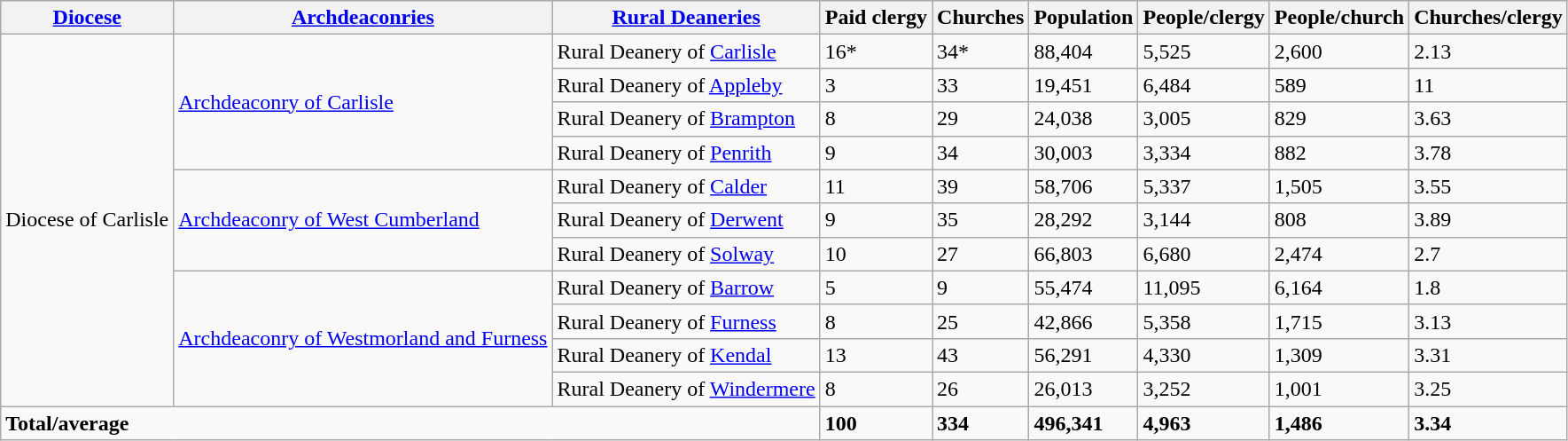<table class="wikitable sortable">
<tr>
<th><a href='#'>Diocese</a></th>
<th><a href='#'>Archdeaconries</a></th>
<th><a href='#'>Rural Deaneries</a></th>
<th>Paid clergy</th>
<th>Churches</th>
<th>Population</th>
<th>People/clergy</th>
<th>People/church</th>
<th>Churches/clergy</th>
</tr>
<tr>
<td rowspan=11>Diocese of Carlisle</td>
<td rowspan=4><a href='#'>Archdeaconry of Carlisle</a></td>
<td>Rural Deanery of <a href='#'>Carlisle</a></td>
<td>16*</td>
<td>34*</td>
<td>88,404</td>
<td>5,525</td>
<td>2,600</td>
<td>2.13</td>
</tr>
<tr>
<td>Rural Deanery of <a href='#'>Appleby</a></td>
<td>3</td>
<td>33</td>
<td>19,451</td>
<td>6,484</td>
<td>589</td>
<td>11</td>
</tr>
<tr>
<td>Rural Deanery of <a href='#'>Brampton</a></td>
<td>8</td>
<td>29</td>
<td>24,038</td>
<td>3,005</td>
<td>829</td>
<td>3.63</td>
</tr>
<tr>
<td>Rural Deanery of <a href='#'>Penrith</a></td>
<td>9</td>
<td>34</td>
<td>30,003</td>
<td>3,334</td>
<td>882</td>
<td>3.78</td>
</tr>
<tr>
<td rowspan=3><a href='#'>Archdeaconry of West Cumberland</a></td>
<td>Rural Deanery of <a href='#'>Calder</a></td>
<td>11</td>
<td>39</td>
<td>58,706</td>
<td>5,337</td>
<td>1,505</td>
<td>3.55</td>
</tr>
<tr>
<td>Rural Deanery of <a href='#'>Derwent</a></td>
<td>9</td>
<td>35</td>
<td>28,292</td>
<td>3,144</td>
<td>808</td>
<td>3.89</td>
</tr>
<tr>
<td>Rural Deanery of <a href='#'>Solway</a></td>
<td>10</td>
<td>27</td>
<td>66,803</td>
<td>6,680</td>
<td>2,474</td>
<td>2.7</td>
</tr>
<tr>
<td rowspan=4><a href='#'>Archdeaconry of Westmorland and Furness</a></td>
<td>Rural Deanery of <a href='#'>Barrow</a></td>
<td>5</td>
<td>9</td>
<td>55,474</td>
<td>11,095</td>
<td>6,164</td>
<td>1.8</td>
</tr>
<tr>
<td>Rural Deanery of <a href='#'>Furness</a></td>
<td>8</td>
<td>25</td>
<td>42,866</td>
<td>5,358</td>
<td>1,715</td>
<td>3.13</td>
</tr>
<tr>
<td>Rural Deanery of <a href='#'>Kendal</a></td>
<td>13</td>
<td>43</td>
<td>56,291</td>
<td>4,330</td>
<td>1,309</td>
<td>3.31</td>
</tr>
<tr>
<td>Rural Deanery of <a href='#'>Windermere</a></td>
<td>8</td>
<td>26</td>
<td>26,013</td>
<td>3,252</td>
<td>1,001</td>
<td>3.25</td>
</tr>
<tr>
<td colspan="3"><strong>Total/average</strong></td>
<td><strong>100</strong></td>
<td><strong>334</strong></td>
<td><strong>496,341</strong></td>
<td><strong>4,963</strong></td>
<td><strong>1,486</strong></td>
<td><strong>3.34</strong></td>
</tr>
</table>
